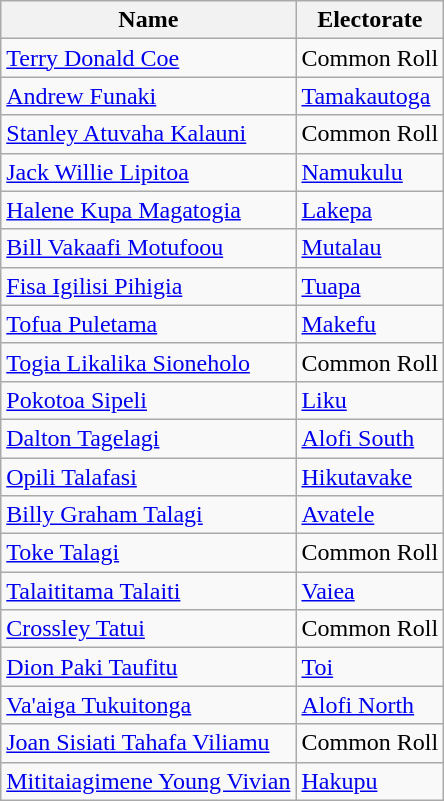<table class="wikitable sortable">
<tr>
<th>Name</th>
<th>Electorate</th>
</tr>
<tr>
<td><a href='#'>Terry Donald Coe</a></td>
<td>Common Roll</td>
</tr>
<tr>
<td><a href='#'>Andrew Funaki</a></td>
<td><a href='#'>Tamakautoga</a></td>
</tr>
<tr>
<td><a href='#'>Stanley Atuvaha Kalauni</a></td>
<td>Common Roll</td>
</tr>
<tr>
<td><a href='#'>Jack Willie Lipitoa</a></td>
<td><a href='#'>Namukulu</a></td>
</tr>
<tr>
<td><a href='#'>Halene Kupa Magatogia</a></td>
<td><a href='#'>Lakepa</a></td>
</tr>
<tr>
<td><a href='#'>Bill Vakaafi Motufoou</a></td>
<td><a href='#'>Mutalau</a></td>
</tr>
<tr>
<td><a href='#'>Fisa Igilisi Pihigia</a></td>
<td><a href='#'>Tuapa</a></td>
</tr>
<tr>
<td><a href='#'>Tofua Puletama</a></td>
<td><a href='#'>Makefu</a></td>
</tr>
<tr>
<td><a href='#'>Togia Likalika Sioneholo</a></td>
<td>Common Roll</td>
</tr>
<tr>
<td><a href='#'>Pokotoa Sipeli</a></td>
<td><a href='#'>Liku</a></td>
</tr>
<tr>
<td><a href='#'>Dalton Tagelagi</a></td>
<td><a href='#'>Alofi South</a></td>
</tr>
<tr>
<td><a href='#'>Opili Talafasi</a></td>
<td><a href='#'>Hikutavake</a></td>
</tr>
<tr>
<td><a href='#'>Billy Graham Talagi</a></td>
<td><a href='#'>Avatele</a></td>
</tr>
<tr>
<td><a href='#'>Toke Talagi</a></td>
<td>Common Roll</td>
</tr>
<tr>
<td><a href='#'>Talaititama Talaiti</a></td>
<td><a href='#'>Vaiea</a></td>
</tr>
<tr>
<td><a href='#'>Crossley Tatui</a></td>
<td>Common Roll</td>
</tr>
<tr>
<td><a href='#'>Dion Paki Taufitu</a></td>
<td><a href='#'>Toi</a></td>
</tr>
<tr>
<td><a href='#'>Va'aiga Tukuitonga</a></td>
<td><a href='#'>Alofi North</a></td>
</tr>
<tr>
<td><a href='#'>Joan Sisiati Tahafa Viliamu</a></td>
<td>Common Roll</td>
</tr>
<tr>
<td><a href='#'>Mititaiagimene Young Vivian</a></td>
<td><a href='#'>Hakupu</a></td>
</tr>
</table>
